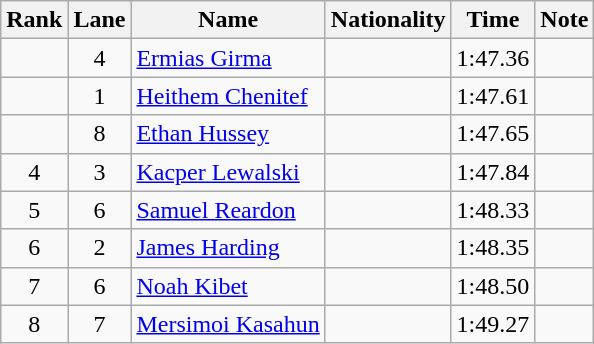<table class="wikitable sortable" style="text-align:center">
<tr>
<th>Rank</th>
<th>Lane</th>
<th>Name</th>
<th>Nationality</th>
<th>Time</th>
<th>Note</th>
</tr>
<tr>
<td></td>
<td>4</td>
<td align=left><a href='#'>Ermias Girma</a></td>
<td align=left></td>
<td>1:47.36</td>
<td></td>
</tr>
<tr>
<td></td>
<td>1</td>
<td align=left><a href='#'>Heithem Chenitef</a></td>
<td align=left></td>
<td>1:47.61</td>
<td></td>
</tr>
<tr>
<td></td>
<td>8</td>
<td align=left><a href='#'>Ethan Hussey</a></td>
<td align=left></td>
<td>1:47.65</td>
<td></td>
</tr>
<tr>
<td>4</td>
<td>3</td>
<td align=left><a href='#'>Kacper Lewalski</a></td>
<td align=left></td>
<td>1:47.84</td>
<td></td>
</tr>
<tr>
<td>5</td>
<td>6</td>
<td align=left><a href='#'>Samuel Reardon</a></td>
<td align=left></td>
<td>1:48.33</td>
<td></td>
</tr>
<tr>
<td>6</td>
<td>2</td>
<td align=left><a href='#'>James Harding</a></td>
<td align=left></td>
<td>1:48.35</td>
<td></td>
</tr>
<tr>
<td>7</td>
<td>6</td>
<td align=left><a href='#'>Noah Kibet</a></td>
<td align=left></td>
<td>1:48.50</td>
<td></td>
</tr>
<tr>
<td>8</td>
<td>7</td>
<td align=left><a href='#'>Mersimoi Kasahun</a></td>
<td align=left></td>
<td>1:49.27</td>
<td></td>
</tr>
</table>
